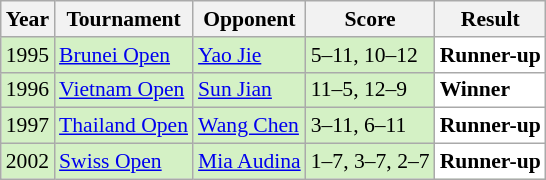<table class="sortable wikitable" style="font-size: 90%;">
<tr>
<th>Year</th>
<th>Tournament</th>
<th>Opponent</th>
<th>Score</th>
<th>Result</th>
</tr>
<tr style="background:#D4F1C5">
<td align="center">1995</td>
<td align="left"><a href='#'>Brunei Open</a></td>
<td align="left"> <a href='#'>Yao Jie</a></td>
<td align="left">5–11, 10–12</td>
<td style="text-align:left; background:white"> <strong>Runner-up</strong></td>
</tr>
<tr style="background:#D4F1C5">
<td align="center">1996</td>
<td align="left"><a href='#'>Vietnam Open</a></td>
<td align="left"> <a href='#'>Sun Jian</a></td>
<td align="left">11–5, 12–9</td>
<td style="text-align:left; background:white"> <strong>Winner</strong></td>
</tr>
<tr style="background:#D4F1C5">
<td align="center">1997</td>
<td align="left"><a href='#'>Thailand Open</a></td>
<td align="left"> <a href='#'>Wang Chen</a></td>
<td align="left">3–11, 6–11</td>
<td style="text-align:left; background:white"> <strong>Runner-up</strong></td>
</tr>
<tr style="background:#D4F1C5">
<td align="center">2002</td>
<td align="left"><a href='#'>Swiss Open</a></td>
<td align="left"> <a href='#'>Mia Audina</a></td>
<td align="left">1–7, 3–7, 2–7</td>
<td style="text-align:left; background:white"> <strong>Runner-up</strong></td>
</tr>
</table>
